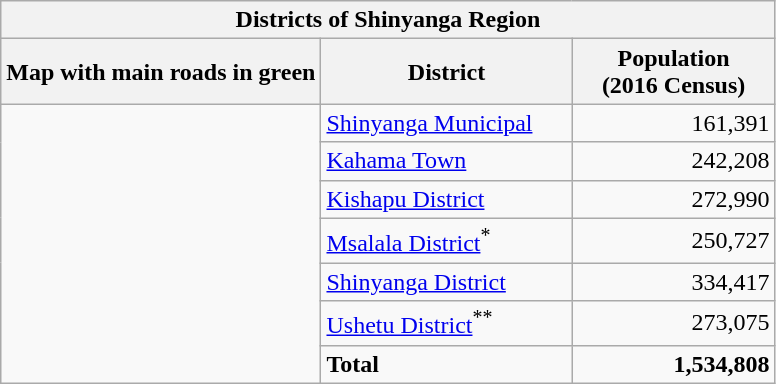<table class="wikitable">
<tr>
<th colspan="7">Districts of Shinyanga Region</th>
</tr>
<tr style="text-align:center;">
<th>Map with main roads in green</th>
<th style="width: 10em">District</th>
<th style="width: 8em">Population<br>(2016 Census)</th>
</tr>
<tr>
<td rowspan=7></td>
<td><a href='#'>Shinyanga Municipal</a></td>
<td style="text-align:right;">161,391</td>
</tr>
<tr>
<td><a href='#'>Kahama Town</a></td>
<td style="text-align:right;">242,208</td>
</tr>
<tr>
<td><a href='#'>Kishapu District</a></td>
<td style="text-align:right;">272,990</td>
</tr>
<tr>
<td><a href='#'>Msalala District</a><sup>*</sup></td>
<td style="text-align:right;">250,727</td>
</tr>
<tr>
<td><a href='#'>Shinyanga District</a></td>
<td style="text-align:right;">334,417</td>
</tr>
<tr>
<td><a href='#'>Ushetu District</a><sup>**</sup></td>
<td style="text-align:right;">273,075</td>
</tr>
<tr>
<td><strong>Total</strong></td>
<td style="text-align:right;"><strong>1,534,808</strong></td>
</tr>
</table>
